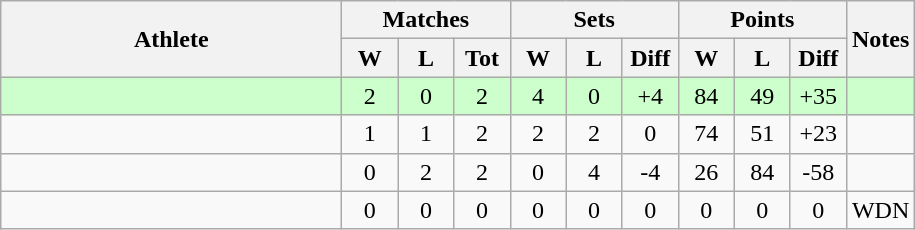<table class=wikitable style="text-align:center">
<tr>
<th rowspan=2 width=220>Athlete</th>
<th colspan=3 width=90>Matches</th>
<th colspan=3 width=90>Sets</th>
<th colspan=3 width=90>Points</th>
<th rowspan=2>Notes</th>
</tr>
<tr>
<th width=30>W</th>
<th width=30>L</th>
<th width=30>Tot</th>
<th width=30>W</th>
<th width=30>L</th>
<th width=30>Diff</th>
<th width=30>W</th>
<th width=30>L</th>
<th width=30>Diff</th>
</tr>
<tr bgcolor=ccffcc>
<td style="text-align:left"></td>
<td>2</td>
<td>0</td>
<td>2</td>
<td>4</td>
<td>0</td>
<td>+4</td>
<td>84</td>
<td>49</td>
<td>+35</td>
<td></td>
</tr>
<tr>
<td style="text-align:left"></td>
<td>1</td>
<td>1</td>
<td>2</td>
<td>2</td>
<td>2</td>
<td>0</td>
<td>74</td>
<td>51</td>
<td>+23</td>
<td></td>
</tr>
<tr>
<td style="text-align:left"></td>
<td>0</td>
<td>2</td>
<td>2</td>
<td>0</td>
<td>4</td>
<td>-4</td>
<td>26</td>
<td>84</td>
<td>-58</td>
<td></td>
</tr>
<tr>
<td style="text-align:left"></td>
<td>0</td>
<td>0</td>
<td>0</td>
<td>0</td>
<td>0</td>
<td>0</td>
<td>0</td>
<td>0</td>
<td>0</td>
<td>WDN</td>
</tr>
</table>
